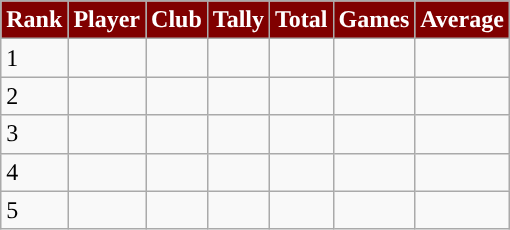<table class="wikitable">
<tr>
<th style="background:maroon;color:white">Rank</th>
<th style="background:maroon;color:white">Player</th>
<th style="background:maroon;color:white">Club</th>
<th style="background:maroon;color:white">Tally</th>
<th style="background:maroon;color:white">Total</th>
<th style="background:maroon;color:white">Games</th>
<th style="background:maroon;color:white">Average</th>
</tr>
<tr>
<td>1</td>
<td></td>
<td></td>
<td align=center></td>
<td align=center></td>
<td align=center></td>
<td align=center></td>
</tr>
<tr>
<td>2</td>
<td></td>
<td></td>
<td align=center></td>
<td align=center></td>
<td align=center></td>
<td align=center></td>
</tr>
<tr>
<td>3</td>
<td></td>
<td></td>
<td align=center></td>
<td align=center></td>
<td align=center></td>
<td align=center></td>
</tr>
<tr>
<td>4</td>
<td></td>
<td align=center></td>
<td align=center></td>
<td align=center></td>
<td align=center></td>
</tr>
<tr>
<td>5</td>
<td></td>
<td></td>
<td align=center></td>
<td align=center></td>
<td align=center></td>
<td align=center></td>
</tr>
</table>
